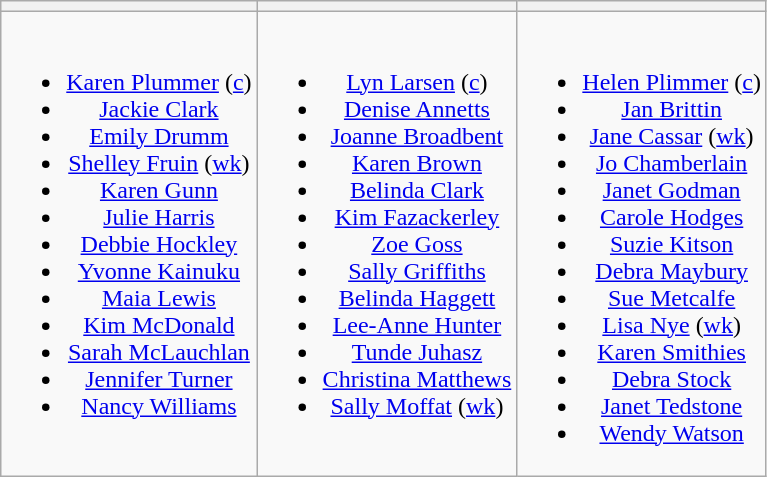<table class="wikitable" style="text-align:center">
<tr>
<th></th>
<th></th>
<th></th>
</tr>
<tr style="vertical-align:top">
<td><br><ul><li><a href='#'>Karen Plummer</a> (<a href='#'>c</a>)</li><li><a href='#'>Jackie Clark</a></li><li><a href='#'>Emily Drumm</a></li><li><a href='#'>Shelley Fruin</a> (<a href='#'>wk</a>)</li><li><a href='#'>Karen Gunn</a></li><li><a href='#'>Julie Harris</a></li><li><a href='#'>Debbie Hockley</a></li><li><a href='#'>Yvonne Kainuku</a></li><li><a href='#'>Maia Lewis</a></li><li><a href='#'>Kim McDonald</a></li><li><a href='#'>Sarah McLauchlan</a></li><li><a href='#'>Jennifer Turner</a></li><li><a href='#'>Nancy Williams</a></li></ul></td>
<td><br><ul><li><a href='#'>Lyn Larsen</a> (<a href='#'>c</a>)</li><li><a href='#'>Denise Annetts</a></li><li><a href='#'>Joanne Broadbent</a></li><li><a href='#'>Karen Brown</a></li><li><a href='#'>Belinda Clark</a></li><li><a href='#'>Kim Fazackerley</a></li><li><a href='#'>Zoe Goss</a></li><li><a href='#'>Sally Griffiths</a></li><li><a href='#'>Belinda Haggett</a></li><li><a href='#'>Lee-Anne Hunter</a></li><li><a href='#'>Tunde Juhasz</a></li><li><a href='#'>Christina Matthews</a></li><li><a href='#'>Sally Moffat</a> (<a href='#'>wk</a>)</li></ul></td>
<td><br><ul><li><a href='#'>Helen Plimmer</a> (<a href='#'>c</a>)</li><li><a href='#'>Jan Brittin</a></li><li><a href='#'>Jane Cassar</a> (<a href='#'>wk</a>)</li><li><a href='#'>Jo Chamberlain</a></li><li><a href='#'>Janet Godman</a></li><li><a href='#'>Carole Hodges</a></li><li><a href='#'>Suzie Kitson</a></li><li><a href='#'>Debra Maybury</a></li><li><a href='#'>Sue Metcalfe</a></li><li><a href='#'>Lisa Nye</a> (<a href='#'>wk</a>)</li><li><a href='#'>Karen Smithies</a></li><li><a href='#'>Debra Stock</a></li><li><a href='#'>Janet Tedstone</a></li><li><a href='#'>Wendy Watson</a></li></ul></td>
</tr>
</table>
